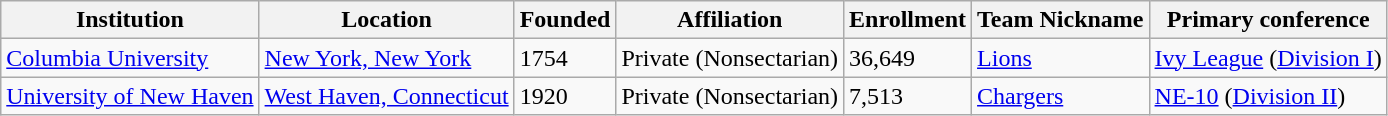<table class="wikitable">
<tr>
<th>Institution</th>
<th>Location</th>
<th>Founded</th>
<th>Affiliation</th>
<th>Enrollment</th>
<th>Team Nickname</th>
<th>Primary conference</th>
</tr>
<tr>
<td><a href='#'>Columbia University</a></td>
<td><a href='#'>New York, New York</a></td>
<td>1754</td>
<td>Private (Nonsectarian)</td>
<td>36,649</td>
<td><a href='#'>Lions</a></td>
<td><a href='#'>Ivy League</a> (<a href='#'>Division I</a>)</td>
</tr>
<tr>
<td><a href='#'>University of New Haven</a></td>
<td><a href='#'>West Haven, Connecticut</a></td>
<td>1920</td>
<td>Private (Nonsectarian)</td>
<td>7,513</td>
<td><a href='#'>Chargers</a></td>
<td><a href='#'>NE-10</a> (<a href='#'>Division II</a>)</td>
</tr>
</table>
